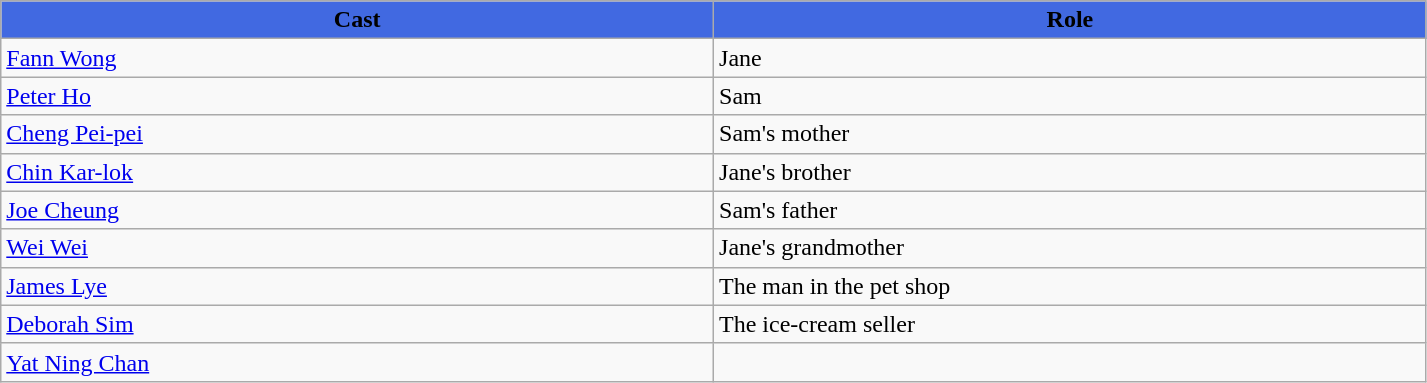<table class="wikitable">
<tr>
<th style="background:RoyalBlue; width:17%">Cast</th>
<th style="background:RoyalBlue; width:17%">Role</th>
</tr>
<tr>
<td><a href='#'>Fann Wong</a></td>
<td>Jane</td>
</tr>
<tr>
<td><a href='#'>Peter Ho</a></td>
<td>Sam</td>
</tr>
<tr>
<td><a href='#'>Cheng Pei-pei</a></td>
<td>Sam's mother</td>
</tr>
<tr>
<td><a href='#'>Chin Kar-lok</a></td>
<td>Jane's brother</td>
</tr>
<tr>
<td><a href='#'>Joe Cheung</a></td>
<td>Sam's father</td>
</tr>
<tr>
<td><a href='#'>Wei Wei</a></td>
<td>Jane's grandmother</td>
</tr>
<tr>
<td><a href='#'>James Lye</a></td>
<td>The man in the pet shop</td>
</tr>
<tr>
<td><a href='#'>Deborah Sim</a></td>
<td>The ice-cream seller</td>
</tr>
<tr>
<td><a href='#'>Yat Ning Chan</a></td>
<td></td>
</tr>
</table>
